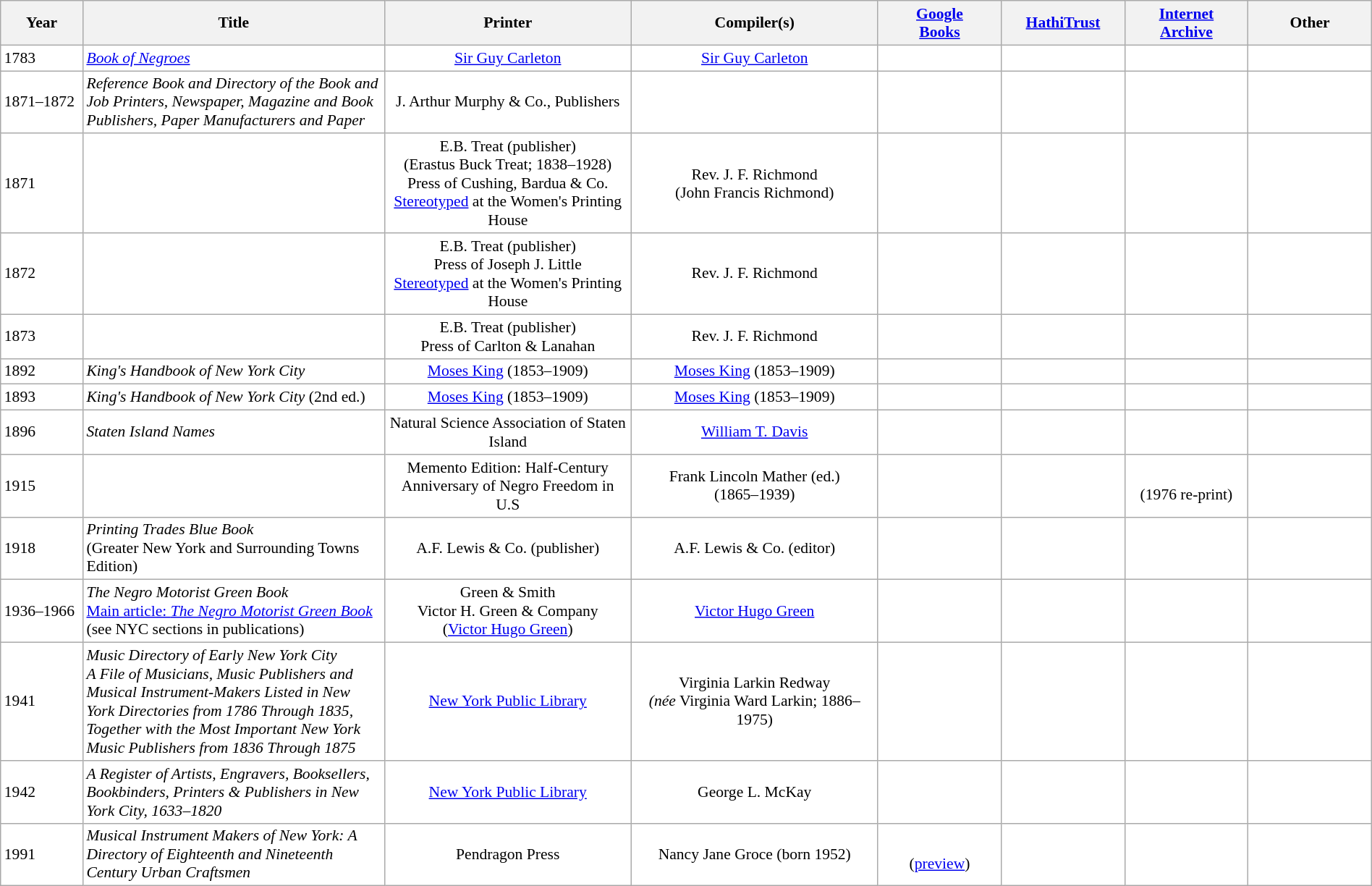<table class="wikitable collapsible sortable" border="0" cellpadding="1" style="color:black; background-color: #FFFFFF; font-size: 90%; width:100%">
<tr>
<th>Year</th>
<th>Title</th>
<th>Printer</th>
<th>Compiler(s)</th>
<th><a href='#'>Google<br>Books</a></th>
<th><a href='#'>HathiTrust</a></th>
<th><a href='#'>Internet<br>Archive</a></th>
<th>Other</th>
</tr>
<tr>
<td width="6%">1783</td>
<td width="22%"><em><a href='#'>Book of Negroes</a></em></td>
<td style="text-align:center" width="18%"data-sort-value="carleton"><a href='#'>Sir Guy Carleton</a></td>
<td style="text-align:center" width="18%" data-sort-value="carleton"><a href='#'>Sir Guy Carleton</a></td>
<td style="text-align:center" width="9%"></td>
<td style="text-align:center" width="9%"></td>
<td style="text-align:center" width="9%"></td>
<td style="text-align:center" width="9%"></td>
</tr>
<tr>
<td width="6%">1871–1872</td>
<td width="22%"><em>Reference Book and Directory of the Book and Job Printers, Newspaper, Magazine and Book Publishers, Paper Manufacturers and Paper </em></td>
<td style="text-align:center" width="18%"data-sort-value="murphy 1871">J. Arthur Murphy & Co., Publishers</td>
<td style="text-align:center" width="18%"></td>
<td style="text-align:center" width="9%"></td>
<td style="text-align:center" width="9%"></td>
<td style="text-align:center" width="9%"></td>
<td style="text-align:center" width="9%"></td>
</tr>
<tr>
<td width="6%">1871</td>
<td width="22%"></td>
<td style="text-align:center" width="18%"data-sort-value="treat 1871">E.B. Treat (publisher)<br>(Erastus Buck Treat; 1838–1928)<br>Press of Cushing, Bardua & Co.<br><a href='#'>Stereotyped</a> at the Women's Printing House</td>
<td style="text-align:center" width="18%" data-sort-value="richmond 1871">Rev. J. F. Richmond<br>(John Francis Richmond)</td>
<td style="text-align:center" width="9%"></td>
<td style="text-align:center" width="9%"></td>
<td style="text-align:center" width="9%"></td>
<td style="text-align:center" width="9%"></td>
</tr>
<tr>
<td width="6%">1872</td>
<td width="22%"></td>
<td style="text-align:center" width="18%"data-sort-value="treat 1872">E.B. Treat (publisher)<br>Press of Joseph J. Little<br><a href='#'>Stereotyped</a> at the Women's Printing House</td>
<td style="text-align:center" width="18%" data-sort-value="richmond 1872">Rev. J. F. Richmond</td>
<td style="text-align:center" width="9%"><br></td>
<td style="text-align:center" width="9%"></td>
<td style="text-align:center" width="9%"></td>
<td style="text-align:center" width="9%"></td>
</tr>
<tr>
<td width="6%">1873</td>
<td width="22%"></td>
<td style="text-align:center" width="18%"data-sort-value="treat 1873">E.B. Treat (publisher)<br>Press of Carlton & Lanahan</td>
<td style="text-align:center" width="18%" data-sort-value="richmond 1873">Rev. J. F. Richmond</td>
<td style="text-align:center" width="9%"></td>
<td style="text-align:center" width="9%"></td>
<td style="text-align:center" width="9%"></td>
<td style="text-align:center" width="9%"></td>
</tr>
<tr>
<td width="6%">1892</td>
<td width="22%"><em>King's Handbook of New York City</em></td>
<td style="text-align:center" width="18%"data-sort-value="king 1892"><a href='#'>Moses King</a> (1853–1909)</td>
<td style="text-align:center" width="18%" data-sort-value="king 1892"><a href='#'>Moses King</a> (1853–1909)</td>
<td style="text-align:center" width="9%"></td>
<td style="text-align:center" width="9%"></td>
<td style="text-align:center" width="9%"></td>
<td style="text-align:center" width="9%"></td>
</tr>
<tr>
<td width="6%">1893</td>
<td width="22%"><em>King's Handbook of New York City</em> (2nd ed.)</td>
<td style="text-align:center" width="18%"data-sort-value="king 1893"><a href='#'>Moses King</a> (1853–1909)</td>
<td style="text-align:center" width="18%" data-sort-value="king 1893"><a href='#'>Moses King</a> (1853–1909)</td>
<td style="text-align:center" width="9%"></td>
<td style="text-align:center" width="9%"></td>
<td style="text-align:center" width="9%"></td>
<td style="text-align:center" width="9%"></td>
</tr>
<tr>
<td width="6%">1896</td>
<td width="22%"><em>Staten Island Names</em></td>
<td style="text-align:center" width="18%">Natural Science Association of Staten Island</td>
<td style="text-align:center" width="18%" data-sort-value="davis"><a href='#'>William T. Davis</a></td>
<td style="text-align:center" width="9%"></td>
<td style="text-align:center" width="9%"></td>
<td style="text-align:center" width="9%"></td>
<td style="text-align:center" width="9%"></td>
</tr>
<tr>
<td width="6%">1915</td>
<td width="22%"></td>
<td style="text-align:center" width="18%">Memento Edition: Half-Century Anniversary of Negro Freedom in U.S</td>
<td style="text-align:center" width="18%" data-sort-value="mather 1915">Frank Lincoln Mather (ed.)<br>(1865–1939)</td>
<td style="text-align:center" width="9%"><br><br></td>
<td style="text-align:center" width="9%"></td>
<td style="text-align:center" width="9%"><br>(1976 re-print)</td>
<td style="text-align:center" width="9%"></td>
</tr>
<tr>
<td width="6%">1918</td>
<td width="22%"><em>Printing Trades Blue Book</em><br>(Greater New York and Surrounding Towns Edition)</td>
<td style="text-align:center" width="18%" data-sort-value="lewis 1918">A.F. Lewis & Co. (publisher)</td>
<td style="text-align:center" width="18%" data-sort-value="lewis 1918">A.F. Lewis & Co. (editor)</td>
<td style="text-align:center" width="9%"></td>
<td style="text-align:center" width="9%"></td>
<td style="text-align:center" width="9%"></td>
<td style="text-align:center" width="9%"></td>
</tr>
<tr>
<td width="6%">1936–1966</td>
<td width="22%"><em>The Negro Motorist Green Book</em><div><a href='#'>Main article: <em>The Negro Motorist Green Book</em></a><br>(see NYC sections in publications)</div></td>
<td style="text-align:center" width="18%" data-sort-value="green 1936">Green & Smith<br>Victor H. Green & Company<br>(<a href='#'>Victor Hugo Green</a>)</td>
<td style="text-align:center" width="18%" data-sort-value="lewis 1936"><a href='#'>Victor Hugo Green</a></td>
<td style="text-align:center" width="9%"></td>
<td style="text-align:center" width="9%"></td>
<td style="text-align:center" width="9%"></td>
<td style="text-align:center" width="9%"></td>
</tr>
<tr>
<td width="6%">1941</td>
<td width="22%" data-sort-value="musicdirectory"><em>Music Directory of Early New York City</em><div><em>A File of Musicians, Music Publishers and Musical Instrument-Makers Listed in New York Directories from 1786 Through 1835, Together with the Most Important New York Music Publishers from 1836 Through 1875</em></div></td>
<td style="text-align:center" width="18%"><a href='#'>New York Public Library</a></td>
<td style="text-align:center" width="18%" data-sort-value="redway">Virginia Larkin Redway<br><em>(née</em> Virginia Ward Larkin; 1886–1975)</td>
<td style="text-align:center" width="9%"></td>
<td style="text-align:center" width="9%"></td>
<td style="text-align:center" width="9%"></td>
<td style="text-align:center" width="9%"></td>
</tr>
<tr>
<td width="6%">1942</td>
<td width="22%" data-sort-value="register"><em>A Register of Artists, Engravers, Booksellers, Bookbinders, Printers & Publishers in New York City, 1633–1820</em></td>
<td style="text-align:center" width="18%"><a href='#'>New York Public Library</a></td>
<td style="text-align:center" width="18%" data-sort-value="mckay">George L. McKay</td>
<td style="text-align:center" width="9%"></td>
<td style="text-align:center" width="9%"></td>
<td style="text-align:center" width="9%"></td>
<td style="text-align:center" width="9%"></td>
</tr>
<tr>
<td width="6%">1991</td>
<td width="22%"><em>Musical Instrument Makers of New York: A Directory of Eighteenth and Nineteenth Century Urban Craftsmen</em></td>
<td style="text-align:center" width="18%">Pendragon Press</td>
<td style="text-align:center" width="18%" data-sort-value="groce 1991">Nancy Jane Groce (born 1952)</td>
<td style="text-align:center" width="9%"><br>(<a href='#'>preview</a>)</td>
<td style="text-align:center" width="9%"></td>
<td style="text-align:center" width="9%"></td>
<td style="text-align:center" width="9%"><br></td>
</tr>
</table>
